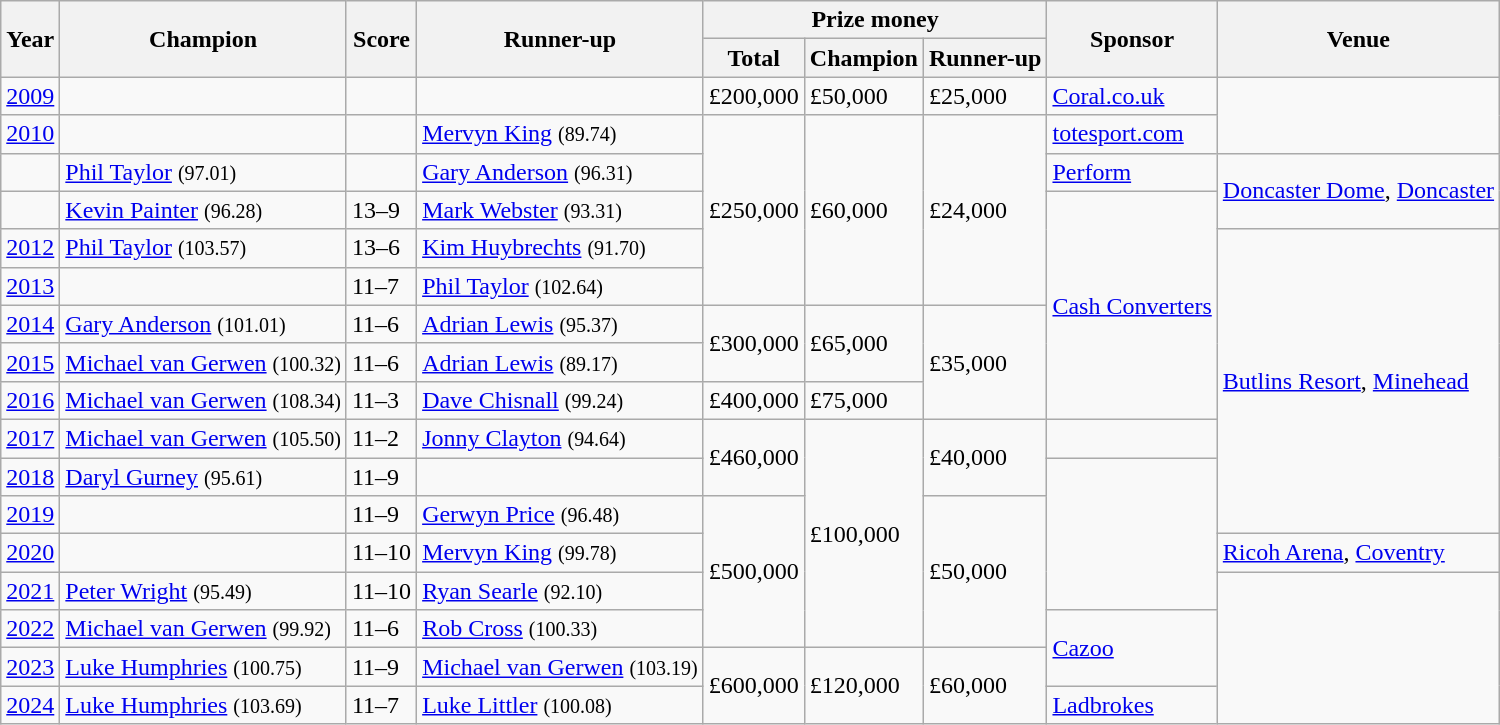<table class="wikitable">
<tr>
<th rowspan=2>Year</th>
<th rowspan=2>Champion </th>
<th rowspan=2>Score</th>
<th rowspan=2>Runner-up </th>
<th colspan=3>Prize money</th>
<th rowspan=2>Sponsor</th>
<th rowspan=2>Venue</th>
</tr>
<tr>
<th>Total</th>
<th>Champion</th>
<th>Runner-up</th>
</tr>
<tr>
<td><a href='#'>2009</a></td>
<td></td>
<td></td>
<td></td>
<td>£200,000</td>
<td>£50,000</td>
<td>£25,000</td>
<td><a href='#'>Coral.co.uk</a></td>
<td rowspan=2></td>
</tr>
<tr>
<td><a href='#'>2010</a></td>
<td></td>
<td></td>
<td> <a href='#'>Mervyn King</a> <small><span>(89.74)</span></small></td>
<td rowspan=5>£250,000</td>
<td rowspan=5>£60,000</td>
<td rowspan=5>£24,000</td>
<td><a href='#'>totesport.com</a></td>
</tr>
<tr>
<td></td>
<td> <a href='#'>Phil Taylor</a> <small><span>(97.01)</span></small></td>
<td></td>
<td> <a href='#'>Gary Anderson</a> <small><span>(96.31)</span></small></td>
<td><a href='#'>Perform</a></td>
<td rowspan=2><a href='#'>Doncaster Dome</a>, <a href='#'>Doncaster</a></td>
</tr>
<tr>
<td></td>
<td> <a href='#'>Kevin Painter</a> <small><span>(96.28)</span></small></td>
<td>13–9</td>
<td> <a href='#'>Mark Webster</a> <small><span>(93.31)</span></small></td>
<td rowspan=6><a href='#'>Cash Converters</a></td>
</tr>
<tr>
<td><a href='#'>2012</a></td>
<td> <a href='#'>Phil Taylor</a> <small><span>(103.57)</span></small></td>
<td>13–6</td>
<td> <a href='#'>Kim Huybrechts</a> <small><span>(91.70)</span></small></td>
<td rowspan=8><a href='#'>Butlins Resort</a>, <a href='#'>Minehead</a></td>
</tr>
<tr>
<td><a href='#'>2013</a></td>
<td></td>
<td>11–7</td>
<td> <a href='#'>Phil Taylor</a> <small><span>(102.64)</span></small></td>
</tr>
<tr>
<td><a href='#'>2014</a></td>
<td> <a href='#'>Gary Anderson</a> <small><span>(101.01)</span></small></td>
<td>11–6</td>
<td> <a href='#'>Adrian Lewis</a> <small><span>(95.37)</span></small></td>
<td rowspan=2>£300,000</td>
<td rowspan=2>£65,000</td>
<td rowspan=3>£35,000</td>
</tr>
<tr>
<td><a href='#'>2015</a></td>
<td> <a href='#'>Michael van Gerwen</a> <small><span>(100.32)</span></small></td>
<td>11–6</td>
<td> <a href='#'>Adrian Lewis</a> <small><span>(89.17)</span></small></td>
</tr>
<tr>
<td><a href='#'>2016</a></td>
<td> <a href='#'>Michael van Gerwen</a> <small><span>(108.34)</span></small></td>
<td>11–3</td>
<td> <a href='#'>Dave Chisnall</a> <small><span>(99.24)</span></small></td>
<td>£400,000</td>
<td>£75,000</td>
</tr>
<tr>
<td><a href='#'>2017</a></td>
<td> <a href='#'>Michael van Gerwen</a> <small><span>(105.50)</span></small></td>
<td>11–2</td>
<td> <a href='#'>Jonny Clayton</a> <small><span>(94.64)</span></small></td>
<td rowspan=2>£460,000</td>
<td rowspan=6>£100,000</td>
<td rowspan=2>£40,000</td>
<td rowspan=1></td>
</tr>
<tr>
<td><a href='#'>2018</a></td>
<td> <a href='#'>Daryl Gurney</a> <small><span>(95.61)</span></small></td>
<td>11–9</td>
<td></td>
<td rowspan=4></td>
</tr>
<tr>
<td><a href='#'>2019</a></td>
<td></td>
<td>11–9</td>
<td> <a href='#'>Gerwyn Price</a> <small><span>(96.48)</span></small></td>
<td rowspan=4>£500,000</td>
<td rowspan=4>£50,000</td>
</tr>
<tr>
<td><a href='#'>2020</a></td>
<td></td>
<td>11–10</td>
<td> <a href='#'>Mervyn King</a> <small><span>(99.78)</span></small></td>
<td><a href='#'>Ricoh Arena</a>, <a href='#'>Coventry</a></td>
</tr>
<tr>
<td><a href='#'>2021</a></td>
<td> <a href='#'>Peter Wright</a> <small><span>(95.49)</span></small></td>
<td>11–10</td>
<td> <a href='#'>Ryan Searle</a> <small><span>(92.10)</span></small></td>
<td rowspan=4></td>
</tr>
<tr>
<td><a href='#'>2022</a></td>
<td> <a href='#'>Michael van Gerwen</a> <small><span>(99.92)</span></small></td>
<td>11–6</td>
<td> <a href='#'>Rob Cross</a> <small><span>(100.33)</span></small></td>
<td rowspan=2><a href='#'>Cazoo</a></td>
</tr>
<tr>
<td><a href='#'>2023</a></td>
<td> <a href='#'>Luke Humphries</a> <small><span>(100.75)</span></small></td>
<td>11–9</td>
<td> <a href='#'>Michael van Gerwen</a> <small><span>(103.19)</span></small></td>
<td rowspan=2>£600,000</td>
<td rowspan=2>£120,000</td>
<td rowspan=2>£60,000</td>
</tr>
<tr>
<td><a href='#'>2024</a></td>
<td> <a href='#'>Luke Humphries</a> <small><span>(103.69)</span></small></td>
<td>11–7</td>
<td> <a href='#'>Luke Littler</a> <small><span>(100.08)</span></small></td>
<td rowspan=1><a href='#'>Ladbrokes</a></td>
</tr>
</table>
